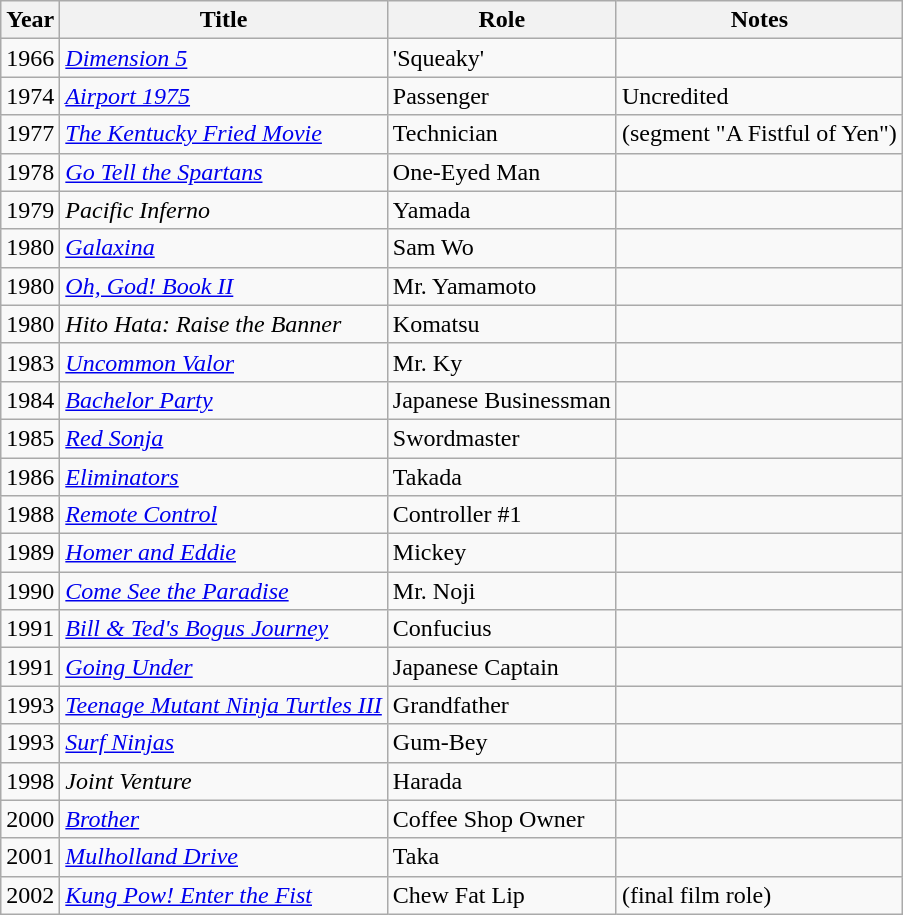<table class="wikitable">
<tr>
<th>Year</th>
<th>Title</th>
<th>Role</th>
<th>Notes</th>
</tr>
<tr>
<td>1966</td>
<td><em><a href='#'>Dimension 5</a></em></td>
<td>'Squeaky'</td>
<td></td>
</tr>
<tr>
<td>1974</td>
<td><em><a href='#'>Airport 1975</a></em></td>
<td>Passenger</td>
<td>Uncredited</td>
</tr>
<tr>
<td>1977</td>
<td><em><a href='#'>The Kentucky Fried Movie</a></em></td>
<td>Technician</td>
<td>(segment "A Fistful of Yen")</td>
</tr>
<tr>
<td>1978</td>
<td><em><a href='#'>Go Tell the Spartans</a></em></td>
<td>One-Eyed Man</td>
<td></td>
</tr>
<tr>
<td>1979</td>
<td><em>Pacific Inferno</em></td>
<td>Yamada</td>
<td></td>
</tr>
<tr>
<td>1980</td>
<td><em><a href='#'>Galaxina</a></em></td>
<td>Sam Wo</td>
<td></td>
</tr>
<tr>
<td>1980</td>
<td><em><a href='#'>Oh, God! Book II</a></em></td>
<td>Mr. Yamamoto</td>
<td></td>
</tr>
<tr>
<td>1980</td>
<td><em>Hito Hata: Raise the Banner</em></td>
<td>Komatsu</td>
<td></td>
</tr>
<tr>
<td>1983</td>
<td><em><a href='#'>Uncommon Valor</a></em></td>
<td>Mr. Ky</td>
<td></td>
</tr>
<tr>
<td>1984</td>
<td><em><a href='#'>Bachelor Party</a></em></td>
<td>Japanese Businessman</td>
<td></td>
</tr>
<tr>
<td>1985</td>
<td><em><a href='#'>Red Sonja</a></em></td>
<td>Swordmaster</td>
<td></td>
</tr>
<tr>
<td>1986</td>
<td><em><a href='#'>Eliminators</a></em></td>
<td>Takada</td>
<td></td>
</tr>
<tr>
<td>1988</td>
<td><em><a href='#'>Remote Control</a></em></td>
<td>Controller #1</td>
<td></td>
</tr>
<tr>
<td>1989</td>
<td><em><a href='#'>Homer and Eddie</a></em></td>
<td>Mickey</td>
<td></td>
</tr>
<tr>
<td>1990</td>
<td><em><a href='#'>Come See the Paradise</a></em></td>
<td>Mr. Noji</td>
<td></td>
</tr>
<tr>
<td>1991</td>
<td><em><a href='#'>Bill & Ted's Bogus Journey</a></em></td>
<td>Confucius</td>
<td></td>
</tr>
<tr>
<td>1991</td>
<td><em><a href='#'>Going Under</a></em></td>
<td>Japanese Captain</td>
<td></td>
</tr>
<tr>
<td>1993</td>
<td><em><a href='#'>Teenage Mutant Ninja Turtles III</a></em></td>
<td>Grandfather</td>
<td></td>
</tr>
<tr>
<td>1993</td>
<td><em><a href='#'>Surf Ninjas</a></em></td>
<td>Gum-Bey</td>
<td></td>
</tr>
<tr>
<td>1998</td>
<td><em>Joint Venture</em></td>
<td>Harada</td>
<td></td>
</tr>
<tr>
<td>2000</td>
<td><em><a href='#'>Brother</a></em></td>
<td>Coffee Shop Owner</td>
<td></td>
</tr>
<tr>
<td>2001</td>
<td><em><a href='#'>Mulholland Drive</a></em></td>
<td>Taka</td>
<td></td>
</tr>
<tr>
<td>2002</td>
<td><em><a href='#'>Kung Pow! Enter the Fist</a></em></td>
<td>Chew Fat Lip</td>
<td>(final film role)</td>
</tr>
</table>
